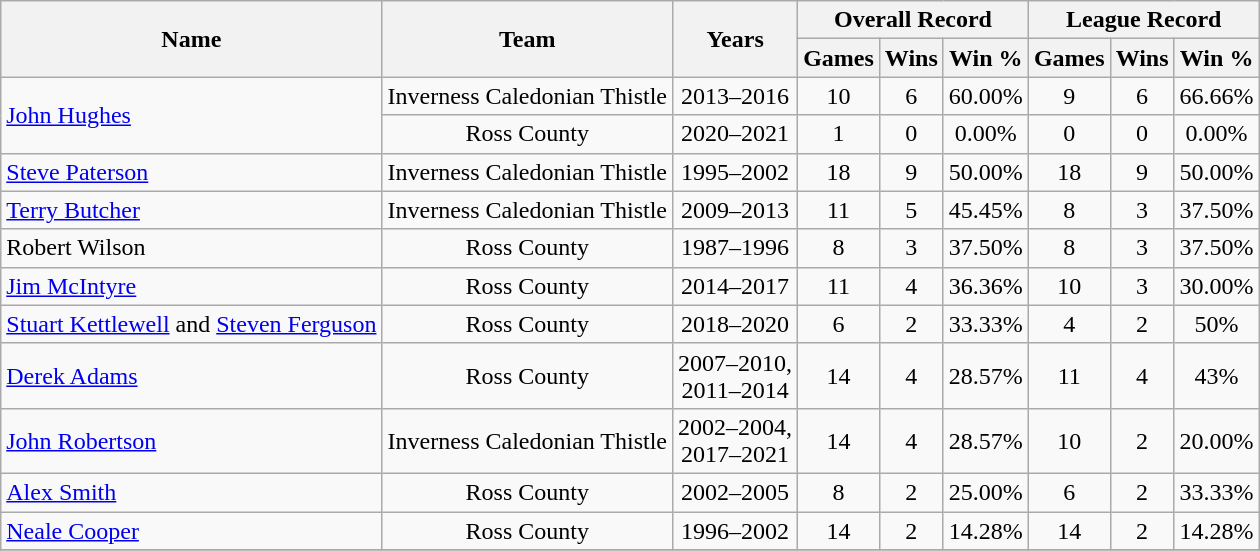<table class="wikitable sortable collapsible" style="text-align: center">
<tr>
<th rowspan="2">Name</th>
<th rowspan="2">Team</th>
<th rowspan="2">Years</th>
<th colspan="3">Overall Record</th>
<th colspan="3">League Record</th>
</tr>
<tr>
<th>Games</th>
<th>Wins</th>
<th>Win %</th>
<th>Games</th>
<th>Wins</th>
<th>Win %</th>
</tr>
<tr>
<td rowspan="2" align="left"><a href='#'>John Hughes</a> </td>
<td>Inverness Caledonian Thistle</td>
<td>2013–2016</td>
<td>10</td>
<td>6</td>
<td>60.00%</td>
<td>9</td>
<td>6</td>
<td>66.66%</td>
</tr>
<tr>
<td>Ross County</td>
<td>2020–2021</td>
<td>1</td>
<td>0</td>
<td>0.00%</td>
<td>0</td>
<td>0</td>
<td>0.00%</td>
</tr>
<tr>
<td align=left><a href='#'>Steve Paterson</a> </td>
<td>Inverness Caledonian Thistle</td>
<td>1995–2002</td>
<td>18</td>
<td>9</td>
<td>50.00%</td>
<td>18</td>
<td>9</td>
<td>50.00%</td>
</tr>
<tr>
<td align=left><a href='#'>Terry Butcher</a> </td>
<td>Inverness Caledonian Thistle</td>
<td>2009–2013</td>
<td>11</td>
<td>5</td>
<td>45.45%</td>
<td>8</td>
<td>3</td>
<td>37.50%</td>
</tr>
<tr>
<td align=left>Robert Wilson </td>
<td>Ross County</td>
<td>1987–1996</td>
<td>8</td>
<td>3</td>
<td>37.50%</td>
<td>8</td>
<td>3</td>
<td>37.50%</td>
</tr>
<tr>
<td align=left><a href='#'>Jim McIntyre</a> </td>
<td>Ross County</td>
<td>2014–2017</td>
<td>11</td>
<td>4</td>
<td>36.36%</td>
<td>10</td>
<td>3</td>
<td>30.00%</td>
</tr>
<tr>
<td align=left><a href='#'>Stuart Kettlewell</a>  and <a href='#'>Steven Ferguson</a> </td>
<td>Ross County</td>
<td>2018–2020</td>
<td>6</td>
<td>2</td>
<td>33.33%</td>
<td>4</td>
<td>2</td>
<td>50%</td>
</tr>
<tr>
<td align=left><a href='#'>Derek Adams</a> </td>
<td>Ross County</td>
<td>2007–2010, <br> 2011–2014</td>
<td>14</td>
<td>4</td>
<td>28.57%</td>
<td>11</td>
<td>4</td>
<td>43%</td>
</tr>
<tr>
<td align=left><a href='#'>John Robertson</a> </td>
<td>Inverness Caledonian Thistle</td>
<td>2002–2004, <br> 2017–2021</td>
<td>14</td>
<td>4</td>
<td>28.57%</td>
<td>10</td>
<td>2</td>
<td>20.00%</td>
</tr>
<tr>
<td align=left><a href='#'>Alex Smith</a> </td>
<td>Ross County</td>
<td>2002–2005</td>
<td>8</td>
<td>2</td>
<td>25.00%</td>
<td>6</td>
<td>2</td>
<td>33.33%</td>
</tr>
<tr>
<td align=left><a href='#'>Neale Cooper</a> </td>
<td>Ross County</td>
<td>1996–2002</td>
<td>14</td>
<td>2</td>
<td>14.28%</td>
<td>14</td>
<td>2</td>
<td>14.28%</td>
</tr>
<tr>
</tr>
</table>
